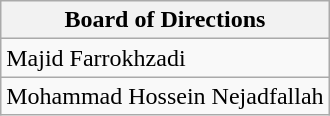<table class="wikitable" "align: right;">
<tr>
<th>Board of Directions</th>
</tr>
<tr>
<td> Majid Farrokhzadi</td>
</tr>
<tr>
<td> Mohammad Hossein Nejadfallah</td>
</tr>
</table>
